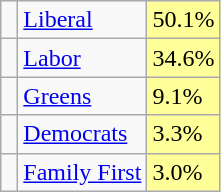<table class="wikitable">
<tr>
<td> </td>
<td><a href='#'>Liberal</a></td>
<td bgcolor="FFFF99">50.1%</td>
</tr>
<tr>
<td> </td>
<td><a href='#'>Labor</a></td>
<td bgcolor="FFFF99">34.6%</td>
</tr>
<tr>
<td> </td>
<td><a href='#'>Greens</a></td>
<td bgcolor="FFFF99">9.1%</td>
</tr>
<tr>
<td> </td>
<td><a href='#'>Democrats</a></td>
<td bgcolor="FFFF99">3.3%</td>
</tr>
<tr>
<td> </td>
<td><a href='#'>Family First</a></td>
<td bgcolor="FFFF99">3.0%</td>
</tr>
</table>
